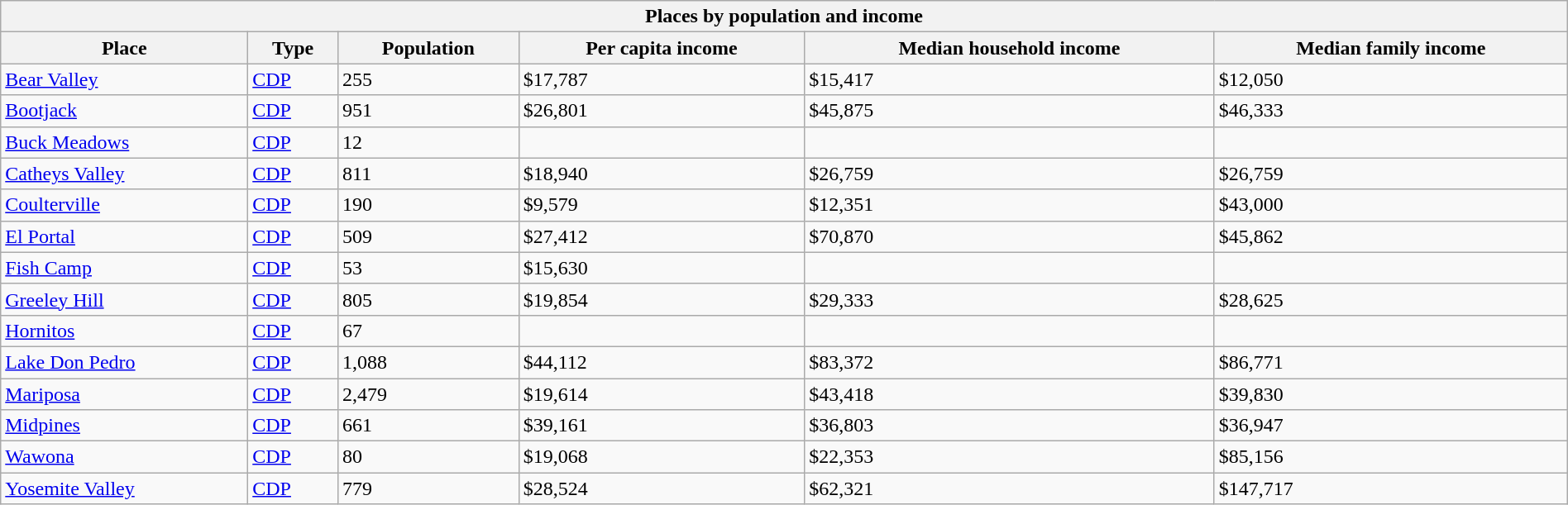<table class="wikitable collapsible collapsed sortable" style="width: 100%;">
<tr>
<th colspan=6>Places by population and income</th>
</tr>
<tr>
<th>Place</th>
<th>Type</th>
<th>Population</th>
<th data-sort-type="currency">Per capita income</th>
<th data-sort-type="currency">Median household income</th>
<th data-sort-type="currency">Median family income</th>
</tr>
<tr>
<td><a href='#'>Bear Valley</a></td>
<td><a href='#'>CDP</a></td>
<td>255</td>
<td>$17,787</td>
<td>$15,417</td>
<td>$12,050</td>
</tr>
<tr>
<td><a href='#'>Bootjack</a></td>
<td><a href='#'>CDP</a></td>
<td>951</td>
<td>$26,801</td>
<td>$45,875</td>
<td>$46,333</td>
</tr>
<tr>
<td><a href='#'>Buck Meadows</a></td>
<td><a href='#'>CDP</a></td>
<td>12</td>
<td></td>
<td></td>
<td></td>
</tr>
<tr>
<td><a href='#'>Catheys Valley</a></td>
<td><a href='#'>CDP</a></td>
<td>811</td>
<td>$18,940</td>
<td>$26,759</td>
<td>$26,759</td>
</tr>
<tr>
<td><a href='#'>Coulterville</a></td>
<td><a href='#'>CDP</a></td>
<td>190</td>
<td>$9,579</td>
<td>$12,351</td>
<td>$43,000</td>
</tr>
<tr>
<td><a href='#'>El Portal</a></td>
<td><a href='#'>CDP</a></td>
<td>509</td>
<td>$27,412</td>
<td>$70,870</td>
<td>$45,862</td>
</tr>
<tr>
<td><a href='#'>Fish Camp</a></td>
<td><a href='#'>CDP</a></td>
<td>53</td>
<td>$15,630</td>
<td></td>
<td></td>
</tr>
<tr>
<td><a href='#'>Greeley Hill</a></td>
<td><a href='#'>CDP</a></td>
<td>805</td>
<td>$19,854</td>
<td>$29,333</td>
<td>$28,625</td>
</tr>
<tr>
<td><a href='#'>Hornitos</a></td>
<td><a href='#'>CDP</a></td>
<td>67</td>
<td></td>
<td></td>
<td></td>
</tr>
<tr>
<td><a href='#'>Lake Don Pedro</a></td>
<td><a href='#'>CDP</a></td>
<td>1,088</td>
<td>$44,112</td>
<td>$83,372</td>
<td>$86,771</td>
</tr>
<tr>
<td><a href='#'>Mariposa</a></td>
<td><a href='#'>CDP</a></td>
<td>2,479</td>
<td>$19,614</td>
<td>$43,418</td>
<td>$39,830</td>
</tr>
<tr>
<td><a href='#'>Midpines</a></td>
<td><a href='#'>CDP</a></td>
<td>661</td>
<td>$39,161</td>
<td>$36,803</td>
<td>$36,947</td>
</tr>
<tr>
<td><a href='#'>Wawona</a></td>
<td><a href='#'>CDP</a></td>
<td>80</td>
<td>$19,068</td>
<td>$22,353</td>
<td>$85,156</td>
</tr>
<tr>
<td><a href='#'>Yosemite Valley</a></td>
<td><a href='#'>CDP</a></td>
<td>779</td>
<td>$28,524</td>
<td>$62,321</td>
<td>$147,717</td>
</tr>
</table>
